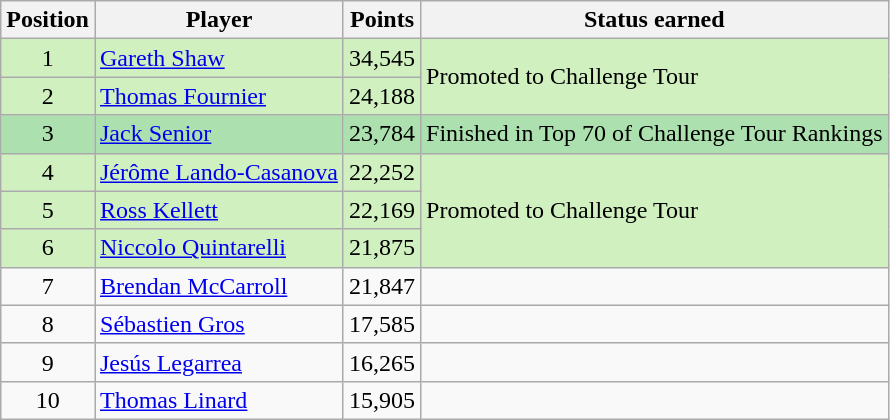<table class=wikitable>
<tr>
<th>Position</th>
<th>Player</th>
<th>Points</th>
<th>Status earned</th>
</tr>
<tr style="background:#D0F0C0;">
<td align=center>1</td>
<td> <a href='#'>Gareth Shaw</a></td>
<td align=center>34,545</td>
<td rowspan=2>Promoted to Challenge Tour</td>
</tr>
<tr style="background:#D0F0C0;">
<td align=center>2</td>
<td> <a href='#'>Thomas Fournier</a></td>
<td align=center>24,188</td>
</tr>
<tr style="background:#ACE1AF;">
<td align=center>3</td>
<td> <a href='#'>Jack Senior</a></td>
<td align=center>23,784</td>
<td>Finished in Top 70 of Challenge Tour Rankings</td>
</tr>
<tr style="background:#D0F0C0;">
<td align=center>4</td>
<td> <a href='#'>Jérôme Lando-Casanova</a></td>
<td align=center>22,252</td>
<td rowspan=3>Promoted to Challenge Tour</td>
</tr>
<tr style="background:#D0F0C0;">
<td align=center>5</td>
<td> <a href='#'>Ross Kellett</a></td>
<td align=center>22,169</td>
</tr>
<tr style="background:#D0F0C0;">
<td align=center>6</td>
<td> <a href='#'>Niccolo Quintarelli</a></td>
<td align=center>21,875</td>
</tr>
<tr>
<td align=center>7</td>
<td> <a href='#'>Brendan McCarroll</a></td>
<td align=center>21,847</td>
<td></td>
</tr>
<tr>
<td align=center>8</td>
<td> <a href='#'>Sébastien Gros</a></td>
<td align=center>17,585</td>
<td></td>
</tr>
<tr>
<td align=center>9</td>
<td> <a href='#'>Jesús Legarrea</a></td>
<td align=center>16,265</td>
<td></td>
</tr>
<tr>
<td align=center>10</td>
<td> <a href='#'>Thomas Linard</a></td>
<td align=center>15,905</td>
<td></td>
</tr>
</table>
